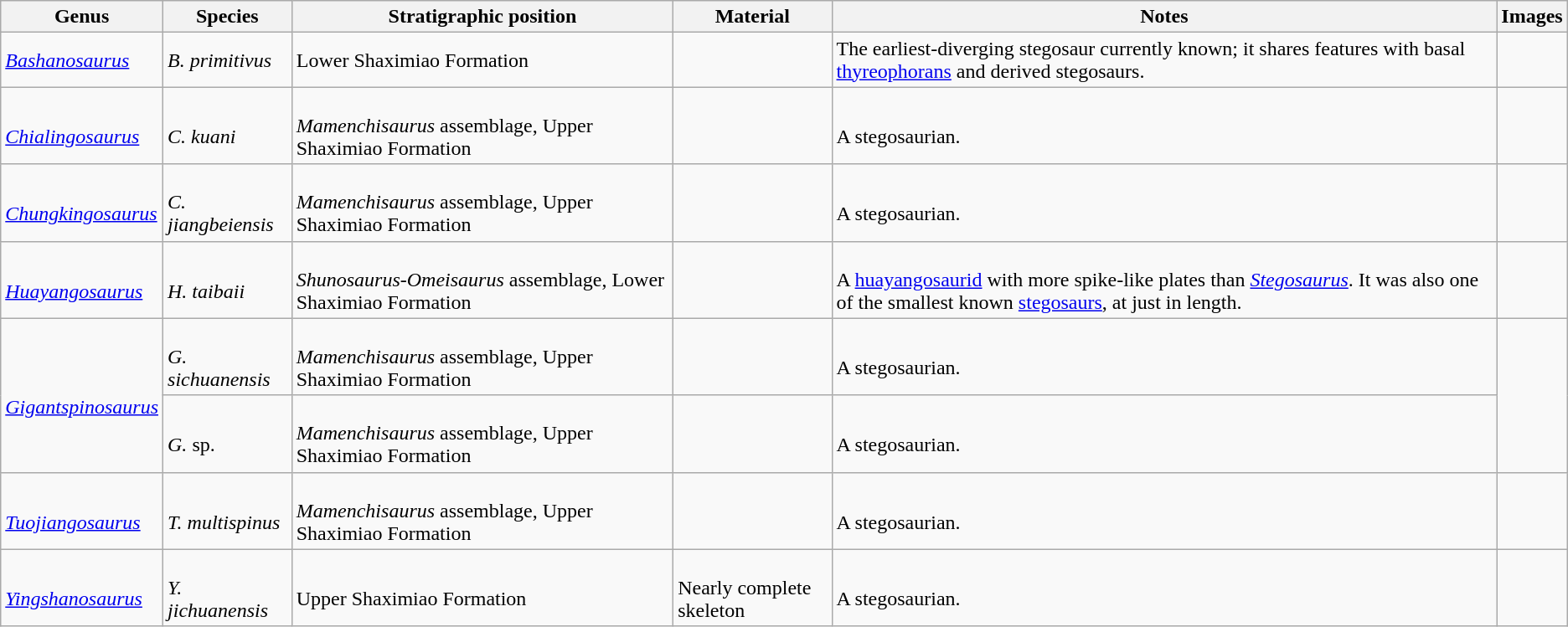<table class="wikitable sortable">
<tr>
<th>Genus</th>
<th>Species</th>
<th>Stratigraphic position</th>
<th>Material</th>
<th>Notes</th>
<th>Images</th>
</tr>
<tr>
<td><em><a href='#'>Bashanosaurus</a></em></td>
<td><em>B. primitivus</em></td>
<td>Lower Shaximiao Formation</td>
<td></td>
<td>The earliest-diverging stegosaur currently known; it shares features with basal <a href='#'>thyreophorans</a> and derived stegosaurs.</td>
<td><br></td>
</tr>
<tr>
<td><br><em><a href='#'>Chialingosaurus</a></em></td>
<td><br><em>C. kuani</em></td>
<td><br><em>Mamenchisaurus</em> assemblage, Upper Shaximiao Formation</td>
<td></td>
<td><br>A stegosaurian.</td>
<td><br></td>
</tr>
<tr>
<td><br><em><a href='#'>Chungkingosaurus</a></em></td>
<td><br><em>C. jiangbeiensis</em></td>
<td><br><em>Mamenchisaurus</em> assemblage, Upper Shaximiao Formation</td>
<td></td>
<td><br>A stegosaurian.</td>
<td><br></td>
</tr>
<tr>
<td><br><em><a href='#'>Huayangosaurus</a></em></td>
<td><br><em>H. taibaii</em></td>
<td><br><em>Shunosaurus</em>-<em>Omeisaurus</em> assemblage, Lower Shaximiao Formation</td>
<td></td>
<td><br>A <a href='#'>huayangosaurid</a> with more spike-like plates than <em><a href='#'>Stegosaurus</a></em>. It was also one of the smallest known <a href='#'>stegosaurs</a>, at just  in length.</td>
<td><br></td>
</tr>
<tr>
<td rowspan="2"><br><em><a href='#'>Gigantspinosaurus</a></em></td>
<td><br><em>G. sichuanensis</em></td>
<td><br><em>Mamenchisaurus</em> assemblage, Upper Shaximiao Formation</td>
<td></td>
<td><br>A stegosaurian.</td>
<td rowspan ="2"><br></td>
</tr>
<tr>
<td><br><em>G.</em> sp.</td>
<td><br><em>Mamenchisaurus</em> assemblage, Upper Shaximiao Formation</td>
<td></td>
<td><br>A stegosaurian.</td>
</tr>
<tr>
<td><br><em><a href='#'>Tuojiangosaurus</a></em></td>
<td><br><em>T. multispinus</em></td>
<td><br><em>Mamenchisaurus</em> assemblage, Upper Shaximiao Formation</td>
<td></td>
<td><br>A stegosaurian.</td>
<td><br></td>
</tr>
<tr>
<td><br><em><a href='#'>Yingshanosaurus</a></em></td>
<td><br><em>Y. jichuanensis</em></td>
<td><br>Upper Shaximiao Formation</td>
<td><br>Nearly complete skeleton</td>
<td><br>A stegosaurian.</td>
<td></td>
</tr>
</table>
